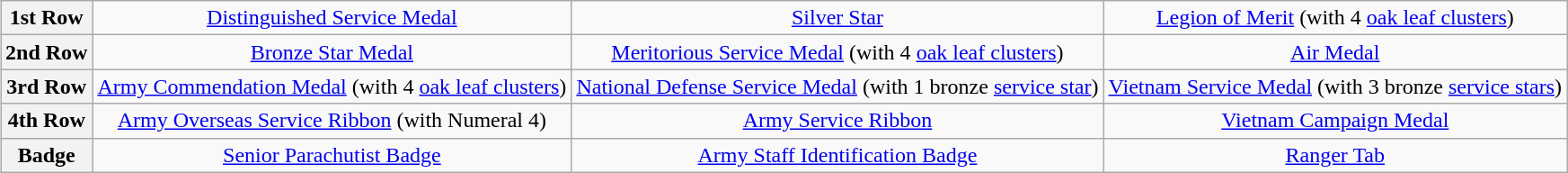<table class="wikitable" style="margin:1em auto; text-align:center;">
<tr>
<th>1st Row</th>
<td><a href='#'>Distinguished Service Medal</a></td>
<td><a href='#'>Silver Star</a></td>
<td><a href='#'>Legion of Merit</a> (with 4 <a href='#'>oak leaf clusters</a>)</td>
</tr>
<tr>
<th>2nd Row</th>
<td><a href='#'>Bronze Star Medal</a></td>
<td><a href='#'>Meritorious Service Medal</a> (with 4 <a href='#'>oak leaf clusters</a>)</td>
<td><a href='#'>Air Medal</a></td>
</tr>
<tr>
<th>3rd Row</th>
<td><a href='#'>Army Commendation Medal</a> (with 4 <a href='#'>oak leaf clusters</a>)</td>
<td><a href='#'>National Defense Service Medal</a> (with 1 bronze <a href='#'>service star</a>)</td>
<td><a href='#'>Vietnam Service Medal</a> (with 3 bronze <a href='#'>service stars</a>)</td>
</tr>
<tr>
<th>4th Row</th>
<td><a href='#'>Army Overseas Service Ribbon</a> (with Numeral 4)</td>
<td><a href='#'>Army Service Ribbon</a></td>
<td><a href='#'>Vietnam Campaign Medal</a></td>
</tr>
<tr>
<th>Badge</th>
<td><a href='#'>Senior Parachutist Badge</a></td>
<td><a href='#'>Army Staff Identification Badge</a></td>
<td><a href='#'>Ranger Tab</a></td>
</tr>
</table>
